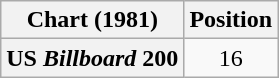<table class="wikitable plainrowheaders" style="text-align:center">
<tr>
<th scope="col">Chart (1981)</th>
<th scope="col">Position</th>
</tr>
<tr>
<th scope="row">US <em>Billboard</em> 200</th>
<td>16</td>
</tr>
</table>
